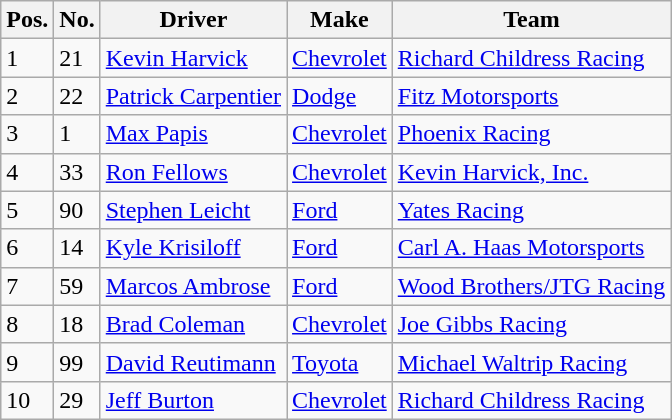<table class="wikitable">
<tr>
<th>Pos.</th>
<th>No.</th>
<th>Driver</th>
<th>Make</th>
<th>Team</th>
</tr>
<tr>
<td>1</td>
<td>21</td>
<td><a href='#'>Kevin Harvick</a></td>
<td><a href='#'>Chevrolet</a></td>
<td><a href='#'>Richard Childress Racing</a></td>
</tr>
<tr>
<td>2</td>
<td>22</td>
<td><a href='#'>Patrick Carpentier</a></td>
<td><a href='#'>Dodge</a></td>
<td><a href='#'>Fitz Motorsports</a></td>
</tr>
<tr>
<td>3</td>
<td>1</td>
<td><a href='#'>Max Papis</a></td>
<td><a href='#'>Chevrolet</a></td>
<td><a href='#'>Phoenix Racing</a></td>
</tr>
<tr>
<td>4</td>
<td>33</td>
<td><a href='#'>Ron Fellows</a></td>
<td><a href='#'>Chevrolet</a></td>
<td><a href='#'>Kevin Harvick, Inc.</a></td>
</tr>
<tr>
<td>5</td>
<td>90</td>
<td><a href='#'>Stephen Leicht</a></td>
<td><a href='#'>Ford</a></td>
<td><a href='#'>Yates Racing</a></td>
</tr>
<tr>
<td>6</td>
<td>14</td>
<td><a href='#'>Kyle Krisiloff</a></td>
<td><a href='#'>Ford</a></td>
<td><a href='#'>Carl A. Haas Motorsports</a></td>
</tr>
<tr>
<td>7</td>
<td>59</td>
<td><a href='#'>Marcos Ambrose</a></td>
<td><a href='#'>Ford</a></td>
<td><a href='#'>Wood Brothers/JTG Racing</a></td>
</tr>
<tr>
<td>8</td>
<td>18</td>
<td><a href='#'>Brad Coleman</a></td>
<td><a href='#'>Chevrolet</a></td>
<td><a href='#'>Joe Gibbs Racing</a></td>
</tr>
<tr>
<td>9</td>
<td>99</td>
<td><a href='#'>David Reutimann</a></td>
<td><a href='#'>Toyota</a></td>
<td><a href='#'>Michael Waltrip Racing</a></td>
</tr>
<tr>
<td>10</td>
<td>29</td>
<td><a href='#'>Jeff Burton</a></td>
<td><a href='#'>Chevrolet</a></td>
<td><a href='#'>Richard Childress Racing</a></td>
</tr>
</table>
